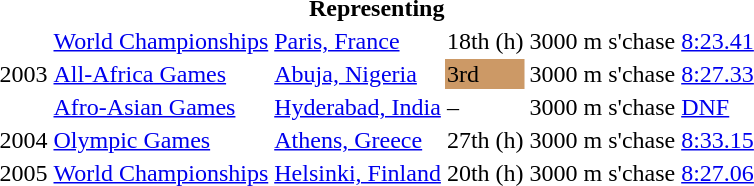<table>
<tr>
<th colspan="6">Representing </th>
</tr>
<tr>
<td rowspan=3>2003</td>
<td><a href='#'>World Championships</a></td>
<td><a href='#'>Paris, France</a></td>
<td>18th (h)</td>
<td>3000 m s'chase</td>
<td><a href='#'>8:23.41</a></td>
</tr>
<tr>
<td><a href='#'>All-Africa Games</a></td>
<td><a href='#'>Abuja, Nigeria</a></td>
<td bgcolor=cc9966>3rd</td>
<td>3000 m s'chase</td>
<td><a href='#'>8:27.33</a></td>
</tr>
<tr>
<td><a href='#'>Afro-Asian Games</a></td>
<td><a href='#'>Hyderabad, India</a></td>
<td>–</td>
<td>3000 m s'chase</td>
<td><a href='#'>DNF</a></td>
</tr>
<tr>
<td>2004</td>
<td><a href='#'>Olympic Games</a></td>
<td><a href='#'>Athens, Greece</a></td>
<td>27th (h)</td>
<td>3000 m s'chase</td>
<td><a href='#'>8:33.15</a></td>
</tr>
<tr>
<td>2005</td>
<td><a href='#'>World Championships</a></td>
<td><a href='#'>Helsinki, Finland</a></td>
<td>20th (h)</td>
<td>3000 m s'chase</td>
<td><a href='#'>8:27.06</a></td>
</tr>
</table>
